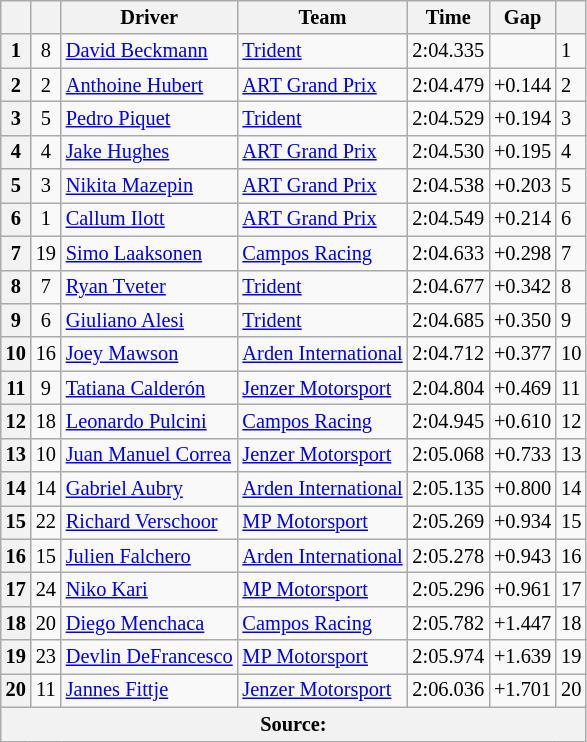<table class="wikitable" style="font-size:85%">
<tr>
<th></th>
<th></th>
<th>Driver</th>
<th>Team</th>
<th>Time</th>
<th>Gap</th>
<th></th>
</tr>
<tr>
<th>1</th>
<td align="center">8</td>
<td> <a href='#'>David Beckmann</a></td>
<td><a href='#'>Trident</a></td>
<td>2:04.335</td>
<td></td>
<td>1</td>
</tr>
<tr>
<th>2</th>
<td align="center">2</td>
<td> <a href='#'>Anthoine Hubert</a></td>
<td><a href='#'>ART Grand Prix</a></td>
<td>2:04.479</td>
<td>+0.144</td>
<td>2</td>
</tr>
<tr>
<th>3</th>
<td align="center">5</td>
<td> <a href='#'>Pedro Piquet</a></td>
<td><a href='#'>Trident</a></td>
<td>2:04.529</td>
<td>+0.194</td>
<td>3</td>
</tr>
<tr>
<th>4</th>
<td align="center">4</td>
<td> <a href='#'>Jake Hughes</a></td>
<td><a href='#'>ART Grand Prix</a></td>
<td>2:04.530</td>
<td>+0.195</td>
<td>4</td>
</tr>
<tr>
<th>5</th>
<td align="center">3</td>
<td> <a href='#'>Nikita Mazepin</a></td>
<td><a href='#'>ART Grand Prix</a></td>
<td>2:04.538</td>
<td>+0.203</td>
<td>5</td>
</tr>
<tr>
<th>6</th>
<td align="center">1</td>
<td> <a href='#'>Callum Ilott</a></td>
<td><a href='#'>ART Grand Prix</a></td>
<td>2:04.549</td>
<td>+0.214</td>
<td>6</td>
</tr>
<tr>
<th>7</th>
<td align="center">19</td>
<td> <a href='#'>Simo Laaksonen</a></td>
<td><a href='#'>Campos Racing</a></td>
<td>2:04.633</td>
<td>+0.298</td>
<td>7</td>
</tr>
<tr>
<th>8</th>
<td align="center">7</td>
<td> <a href='#'>Ryan Tveter</a></td>
<td><a href='#'>Trident</a></td>
<td>2:04.677</td>
<td>+0.342</td>
<td>8</td>
</tr>
<tr>
<th>9</th>
<td align="center">6</td>
<td> <a href='#'>Giuliano Alesi</a></td>
<td><a href='#'>Trident</a></td>
<td>2:04.685</td>
<td>+0.350</td>
<td>9</td>
</tr>
<tr>
<th>10</th>
<td align="center">16</td>
<td> <a href='#'>Joey Mawson</a></td>
<td><a href='#'>Arden International</a></td>
<td>2:04.712</td>
<td>+0.377</td>
<td>10</td>
</tr>
<tr>
<th>11</th>
<td align="center">9</td>
<td> <a href='#'>Tatiana Calderón</a></td>
<td><a href='#'>Jenzer Motorsport</a></td>
<td>2:04.804</td>
<td>+0.469</td>
<td>11</td>
</tr>
<tr>
<th>12</th>
<td align="center">18</td>
<td> <a href='#'>Leonardo Pulcini</a></td>
<td><a href='#'>Campos Racing</a></td>
<td>2:04.945</td>
<td>+0.610</td>
<td>12</td>
</tr>
<tr>
<th>13</th>
<td align="center">10</td>
<td> <a href='#'>Juan Manuel Correa</a></td>
<td><a href='#'>Jenzer Motorsport</a></td>
<td>2:05.068</td>
<td>+0.733</td>
<td>13</td>
</tr>
<tr>
<th>14</th>
<td align="center">14</td>
<td> <a href='#'>Gabriel Aubry</a></td>
<td><a href='#'>Arden International</a></td>
<td>2:05.135</td>
<td>+0.800</td>
<td>14</td>
</tr>
<tr>
<th>15</th>
<td align="center">22</td>
<td> <a href='#'>Richard Verschoor</a></td>
<td><a href='#'>MP Motorsport</a></td>
<td>2:05.269</td>
<td>+0.934</td>
<td>15</td>
</tr>
<tr>
<th>16</th>
<td align="center">15</td>
<td> <a href='#'>Julien Falchero</a></td>
<td><a href='#'>Arden International</a></td>
<td>2:05.278</td>
<td>+0.943</td>
<td>16</td>
</tr>
<tr>
<th>17</th>
<td align="center">24</td>
<td> <a href='#'>Niko Kari</a></td>
<td><a href='#'>MP Motorsport</a></td>
<td>2:05.296</td>
<td>+0.961</td>
<td>17</td>
</tr>
<tr>
<th>18</th>
<td align="center">20</td>
<td> <a href='#'>Diego Menchaca</a></td>
<td><a href='#'>Campos Racing</a></td>
<td>2:05.782</td>
<td>+1.447</td>
<td>18</td>
</tr>
<tr>
<th>19</th>
<td align="center">23</td>
<td> <a href='#'>Devlin DeFrancesco</a></td>
<td><a href='#'>MP Motorsport</a></td>
<td>2:05.974</td>
<td>+1.639</td>
<td>19</td>
</tr>
<tr>
<th>20</th>
<td align="center">11</td>
<td> <a href='#'>Jannes Fittje</a></td>
<td><a href='#'>Jenzer Motorsport</a></td>
<td>2:06.036</td>
<td>+1.701</td>
<td>20</td>
</tr>
<tr>
<th colspan="7">Source:</th>
</tr>
</table>
